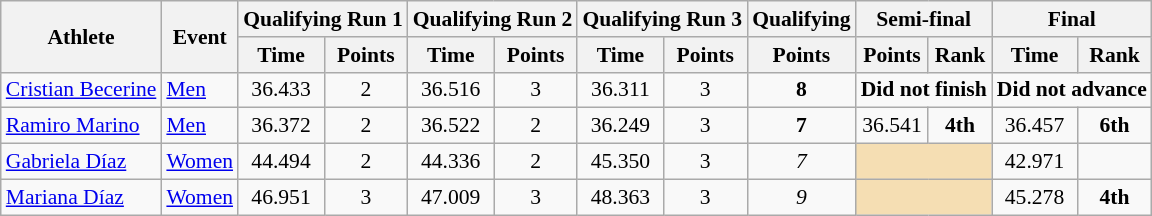<table class="wikitable" border="1" style="font-size:90%">
<tr>
<th rowspan=2>Athlete</th>
<th rowspan=2>Event</th>
<th colspan=2>Qualifying Run 1</th>
<th colspan=2>Qualifying Run 2</th>
<th colspan=2>Qualifying Run 3</th>
<th>Qualifying</th>
<th colspan=2>Semi-final</th>
<th colspan=2>Final</th>
</tr>
<tr>
<th>Time</th>
<th>Points</th>
<th>Time</th>
<th>Points</th>
<th>Time</th>
<th>Points</th>
<th>Points</th>
<th>Points</th>
<th>Rank</th>
<th>Time</th>
<th>Rank</th>
</tr>
<tr>
<td><a href='#'>Cristian Becerine</a></td>
<td><a href='#'>Men</a></td>
<td align=center>36.433</td>
<td align=center>2</td>
<td align=center>36.516</td>
<td align=center>3</td>
<td align=center>36.311</td>
<td align=center>3</td>
<td align=center><strong>8</strong></td>
<td colspan=2><strong>Did not finish</strong></td>
<td align="center" colspan="7"><strong>Did not advance</strong></td>
</tr>
<tr>
<td><a href='#'>Ramiro Marino</a></td>
<td><a href='#'>Men</a></td>
<td align=center>36.372</td>
<td align=center>2</td>
<td align=center>36.522</td>
<td align=center>2</td>
<td align=center>36.249</td>
<td align=center>3</td>
<td align=center><strong>7</strong></td>
<td align=center>36.541</td>
<td align=center><strong>4th</strong></td>
<td align=center>36.457</td>
<td align=center><strong>6th</strong></td>
</tr>
<tr>
<td><a href='#'>Gabriela Díaz</a></td>
<td><a href='#'>Women</a></td>
<td align=center>44.494</td>
<td align=center>2</td>
<td align=center>44.336</td>
<td align=center>2</td>
<td align=center>45.350</td>
<td align=center>3</td>
<td align=center><em>7</em></td>
<td bgcolor=wheat colspan=2></td>
<td align=center>42.971</td>
<td align=center></td>
</tr>
<tr>
<td><a href='#'>Mariana Díaz</a></td>
<td><a href='#'>Women</a></td>
<td align=center>46.951</td>
<td align=center>3</td>
<td align=center>47.009</td>
<td align=center>3</td>
<td align=center>48.363</td>
<td align=center>3</td>
<td align=center><em>9</em></td>
<td bgcolor=wheat colspan=2></td>
<td align=center>45.278</td>
<td align=center><strong>4th</strong></td>
</tr>
</table>
